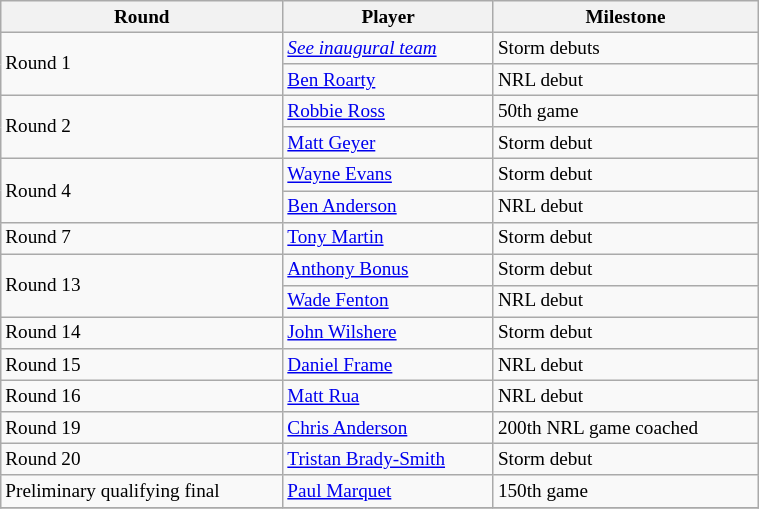<table class="wikitable"  style="font-size:80%; width:40%;">
<tr>
<th>Round</th>
<th>Player</th>
<th>Milestone</th>
</tr>
<tr>
<td rowspan=2>Round 1</td>
<td><em><a href='#'>See inaugural team</a></em></td>
<td>Storm debuts</td>
</tr>
<tr>
<td><a href='#'>Ben Roarty</a></td>
<td>NRL debut</td>
</tr>
<tr>
<td rowspan=2>Round 2</td>
<td><a href='#'>Robbie Ross</a></td>
<td>50th game</td>
</tr>
<tr>
<td><a href='#'>Matt Geyer</a></td>
<td>Storm debut</td>
</tr>
<tr>
<td rowspan=2>Round 4</td>
<td><a href='#'>Wayne Evans</a></td>
<td>Storm debut</td>
</tr>
<tr>
<td><a href='#'>Ben Anderson</a></td>
<td>NRL debut</td>
</tr>
<tr>
<td>Round 7</td>
<td><a href='#'>Tony Martin</a></td>
<td>Storm debut</td>
</tr>
<tr>
<td rowspan=2>Round 13</td>
<td><a href='#'>Anthony Bonus</a></td>
<td>Storm debut</td>
</tr>
<tr>
<td><a href='#'>Wade Fenton</a></td>
<td>NRL debut</td>
</tr>
<tr>
<td>Round 14</td>
<td><a href='#'>John Wilshere</a></td>
<td>Storm debut</td>
</tr>
<tr>
<td>Round 15</td>
<td><a href='#'>Daniel Frame</a></td>
<td>NRL debut</td>
</tr>
<tr>
<td>Round 16</td>
<td><a href='#'>Matt Rua</a></td>
<td>NRL debut</td>
</tr>
<tr>
<td>Round 19</td>
<td><a href='#'>Chris Anderson</a></td>
<td>200th NRL game coached</td>
</tr>
<tr>
<td>Round 20</td>
<td><a href='#'>Tristan Brady-Smith</a></td>
<td>Storm debut</td>
</tr>
<tr>
<td>Preliminary qualifying final</td>
<td><a href='#'>Paul Marquet</a></td>
<td>150th game</td>
</tr>
<tr>
</tr>
</table>
